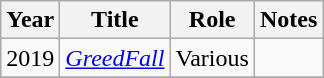<table class="wikitable sortable">
<tr>
<th>Year</th>
<th>Title</th>
<th>Role</th>
<th class="unsortable">Notes</th>
</tr>
<tr>
<td>2019</td>
<td><em><a href='#'>GreedFall</a></em></td>
<td>Various</td>
<td></td>
</tr>
<tr>
</tr>
</table>
